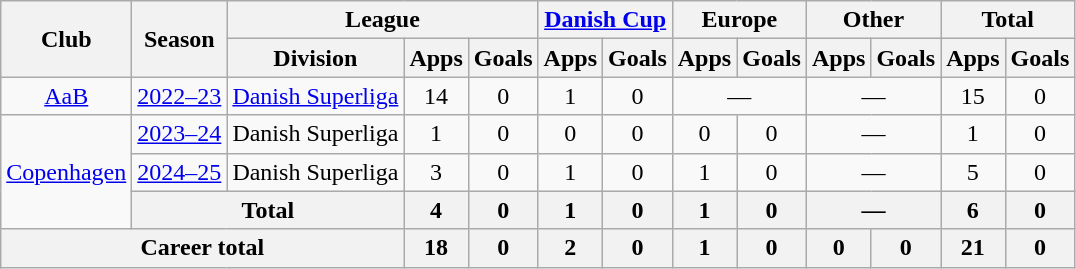<table class="wikitable" style="text-align:center">
<tr>
<th rowspan="2">Club</th>
<th rowspan="2">Season</th>
<th colspan="3">League</th>
<th colspan="2"><a href='#'>Danish Cup</a></th>
<th colspan="2">Europe</th>
<th colspan="2">Other</th>
<th colspan="2">Total</th>
</tr>
<tr>
<th>Division</th>
<th>Apps</th>
<th>Goals</th>
<th>Apps</th>
<th>Goals</th>
<th>Apps</th>
<th>Goals</th>
<th>Apps</th>
<th>Goals</th>
<th>Apps</th>
<th>Goals</th>
</tr>
<tr>
<td><a href='#'>AaB</a></td>
<td><a href='#'>2022–23</a></td>
<td><a href='#'>Danish Superliga</a></td>
<td>14</td>
<td>0</td>
<td>1</td>
<td>0</td>
<td colspan="2">—</td>
<td colspan="2">—</td>
<td>15</td>
<td>0</td>
</tr>
<tr>
<td rowspan="3"><a href='#'>Copenhagen</a></td>
<td><a href='#'>2023–24</a></td>
<td>Danish Superliga</td>
<td>1</td>
<td>0</td>
<td>0</td>
<td>0</td>
<td>0</td>
<td>0</td>
<td colspan="2">—</td>
<td>1</td>
<td>0</td>
</tr>
<tr>
<td><a href='#'>2024–25</a></td>
<td>Danish Superliga</td>
<td>3</td>
<td>0</td>
<td>1</td>
<td>0</td>
<td>1</td>
<td>0</td>
<td colspan="2">—</td>
<td>5</td>
<td>0</td>
</tr>
<tr>
<th colspan="2">Total</th>
<th>4</th>
<th>0</th>
<th>1</th>
<th>0</th>
<th>1</th>
<th>0</th>
<th colspan="2">—</th>
<th>6</th>
<th>0</th>
</tr>
<tr>
<th colspan="3">Career total</th>
<th>18</th>
<th>0</th>
<th>2</th>
<th>0</th>
<th>1</th>
<th>0</th>
<th>0</th>
<th>0</th>
<th>21</th>
<th>0</th>
</tr>
</table>
